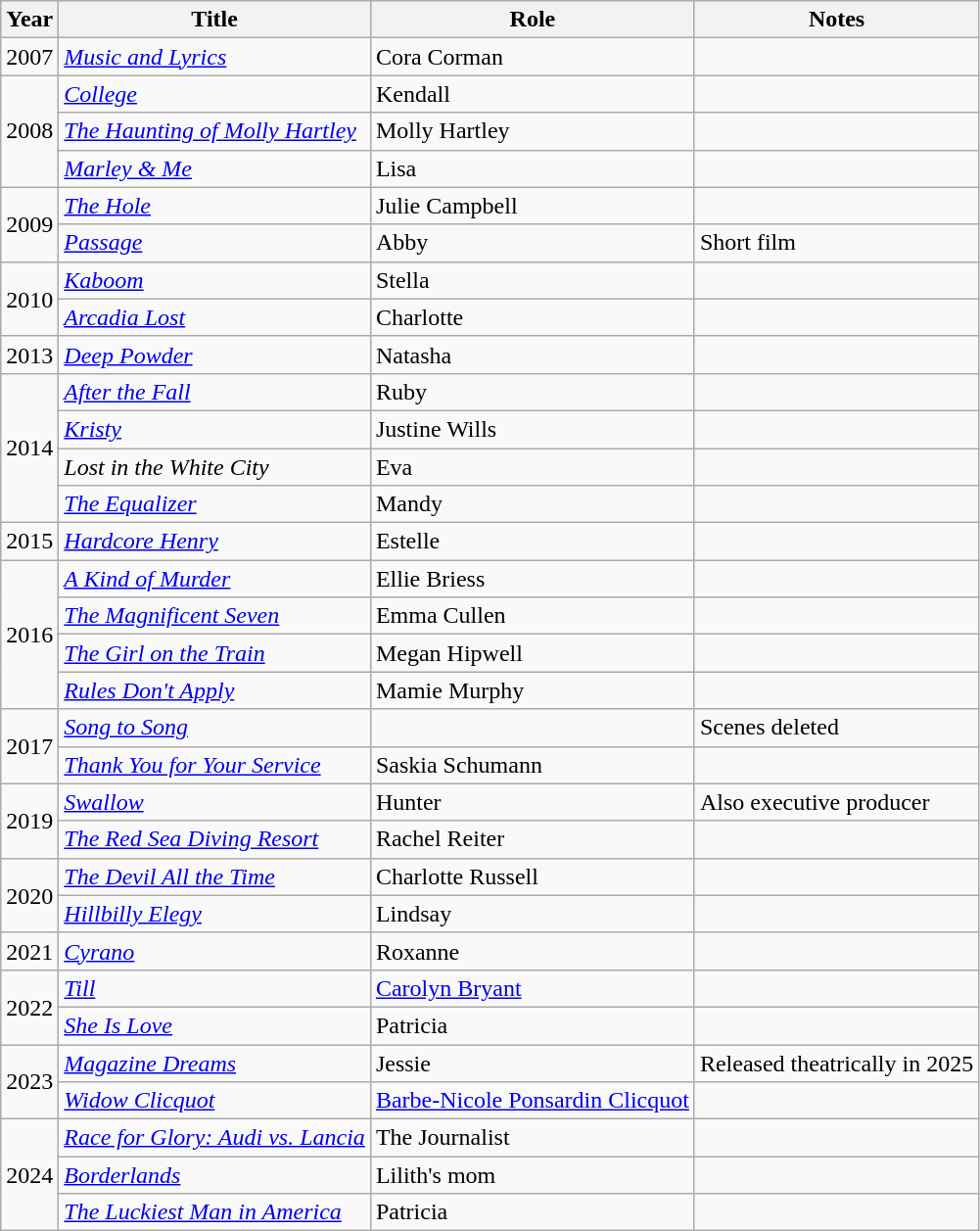<table class="wikitable sortable">
<tr>
<th>Year</th>
<th>Title</th>
<th>Role</th>
<th class="unsortable">Notes</th>
</tr>
<tr>
<td>2007</td>
<td><em><a href='#'>Music and Lyrics</a></em></td>
<td>Cora Corman</td>
<td></td>
</tr>
<tr>
<td rowspan=3>2008</td>
<td><em><a href='#'>College</a></em></td>
<td>Kendall</td>
<td></td>
</tr>
<tr>
<td><em><a href='#'>The Haunting of Molly Hartley</a></em></td>
<td>Molly Hartley</td>
<td></td>
</tr>
<tr>
<td><em><a href='#'>Marley & Me</a></em></td>
<td>Lisa</td>
<td></td>
</tr>
<tr>
<td rowspan=2>2009</td>
<td><em><a href='#'>The Hole</a></em></td>
<td>Julie Campbell</td>
<td></td>
</tr>
<tr>
<td><em><a href='#'>Passage</a></em></td>
<td>Abby</td>
<td>Short film</td>
</tr>
<tr>
<td rowspan=2>2010</td>
<td><em><a href='#'>Kaboom</a></em></td>
<td>Stella</td>
<td></td>
</tr>
<tr>
<td><em><a href='#'>Arcadia Lost</a></em></td>
<td>Charlotte</td>
<td></td>
</tr>
<tr>
<td>2013</td>
<td><em><a href='#'>Deep Powder</a></em></td>
<td>Natasha</td>
<td></td>
</tr>
<tr>
<td rowspan=4>2014</td>
<td><em><a href='#'>After the Fall</a></em></td>
<td>Ruby</td>
<td></td>
</tr>
<tr>
<td><em><a href='#'>Kristy</a></em></td>
<td>Justine Wills</td>
<td></td>
</tr>
<tr>
<td><em>Lost in the White City</em></td>
<td>Eva</td>
<td></td>
</tr>
<tr>
<td><em><a href='#'>The Equalizer</a></em></td>
<td>Mandy</td>
<td></td>
</tr>
<tr>
<td>2015</td>
<td><em><a href='#'>Hardcore Henry</a></em></td>
<td>Estelle</td>
<td></td>
</tr>
<tr>
<td rowspan=4>2016</td>
<td><em><a href='#'>A Kind of Murder</a></em></td>
<td>Ellie Briess</td>
<td></td>
</tr>
<tr>
<td><em><a href='#'>The Magnificent Seven</a></em></td>
<td>Emma Cullen</td>
<td></td>
</tr>
<tr>
<td><em><a href='#'>The Girl on the Train</a></em></td>
<td>Megan Hipwell</td>
<td></td>
</tr>
<tr>
<td><em><a href='#'>Rules Don't Apply</a></em></td>
<td>Mamie Murphy</td>
<td></td>
</tr>
<tr>
<td rowspan=2>2017</td>
<td><em><a href='#'>Song to Song</a></em></td>
<td></td>
<td>Scenes deleted</td>
</tr>
<tr>
<td><em><a href='#'>Thank You for Your Service</a></em></td>
<td>Saskia Schumann</td>
<td></td>
</tr>
<tr>
<td rowspan=2>2019</td>
<td><em><a href='#'>Swallow</a></em></td>
<td>Hunter</td>
<td>Also executive producer</td>
</tr>
<tr>
<td><em><a href='#'>The Red Sea Diving Resort</a></em></td>
<td>Rachel Reiter</td>
<td></td>
</tr>
<tr>
<td rowspan=2>2020</td>
<td><em><a href='#'>The Devil All the Time</a></em></td>
<td>Charlotte Russell</td>
<td></td>
</tr>
<tr>
<td><em><a href='#'>Hillbilly Elegy</a></em></td>
<td>Lindsay</td>
<td></td>
</tr>
<tr>
<td>2021</td>
<td><em><a href='#'>Cyrano</a></em></td>
<td>Roxanne</td>
<td></td>
</tr>
<tr>
<td rowspan=2>2022</td>
<td><em><a href='#'>Till</a></em></td>
<td><a href='#'>Carolyn Bryant</a></td>
<td></td>
</tr>
<tr>
<td><em><a href='#'>She Is Love</a></em></td>
<td>Patricia</td>
<td></td>
</tr>
<tr>
<td rowspan=2>2023</td>
<td><em><a href='#'>Magazine Dreams</a></em></td>
<td>Jessie</td>
<td>Released theatrically in 2025</td>
</tr>
<tr>
<td><em><a href='#'>Widow Clicquot</a></em></td>
<td><a href='#'>Barbe-Nicole Ponsardin Clicquot</a></td>
<td></td>
</tr>
<tr>
<td rowspan=3>2024</td>
<td><em><a href='#'>Race for Glory: Audi vs. Lancia</a></em></td>
<td>The Journalist</td>
<td></td>
</tr>
<tr>
<td><em><a href='#'>Borderlands</a></em></td>
<td>Lilith's mom</td>
<td></td>
</tr>
<tr>
<td><em><a href='#'>The Luckiest Man in America</a></em></td>
<td>Patricia</td>
<td></td>
</tr>
</table>
